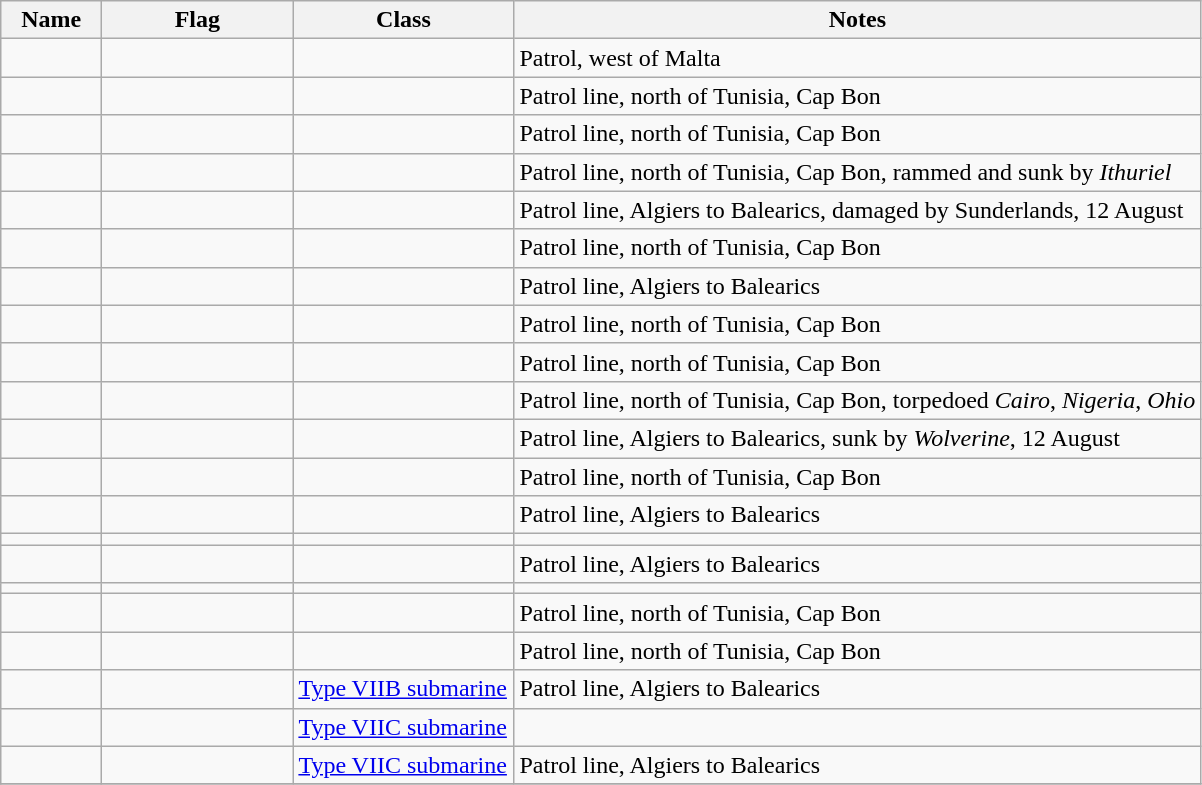<table class="wikitable sortable">
<tr>
<th scope="col" width="60px">Name</th>
<th scope="col" width="120px">Flag</th>
<th scope="col" width="140px">Class</th>
<th>Notes</th>
</tr>
<tr>
<td align="left"></td>
<td align="left"></td>
<td align="left"></td>
<td align="left">Patrol, west of Malta</td>
</tr>
<tr>
<td align="left"></td>
<td align="left"></td>
<td align="left"></td>
<td align="left">Patrol line, north of Tunisia, Cap Bon</td>
</tr>
<tr>
<td align="left"></td>
<td align="left"></td>
<td align="left"></td>
<td align="left">Patrol line, north of Tunisia, Cap Bon</td>
</tr>
<tr>
<td align="left"></td>
<td align="left"></td>
<td align="left"></td>
<td align="left">Patrol line, north of Tunisia, Cap Bon, rammed and sunk by <em>Ithuriel</em></td>
</tr>
<tr>
<td align="left"></td>
<td align="left"></td>
<td align="left"></td>
<td align="left">Patrol line, Algiers to Balearics, damaged by Sunderlands, 12 August</td>
</tr>
<tr>
<td align="left"></td>
<td align="left"></td>
<td align="left"></td>
<td align="left">Patrol line, north of Tunisia, Cap Bon</td>
</tr>
<tr>
<td align="left"></td>
<td align="left"></td>
<td align="left"></td>
<td align="left">Patrol line, Algiers to Balearics</td>
</tr>
<tr>
<td align="left"></td>
<td align="left"></td>
<td align="left"></td>
<td align="left">Patrol line, north of Tunisia, Cap Bon</td>
</tr>
<tr>
<td align="left"></td>
<td align="left"></td>
<td align="left"></td>
<td align="left">Patrol line, north of Tunisia, Cap Bon</td>
</tr>
<tr>
<td align="left"></td>
<td align="left"></td>
<td align="left"></td>
<td align="left">Patrol line, north of Tunisia, Cap Bon, torpedoed <em>Cairo</em>, <em>Nigeria</em>, <em>Ohio</em></td>
</tr>
<tr>
<td align="left"></td>
<td align="left"></td>
<td align="left"></td>
<td align="left">Patrol line, Algiers to Balearics, sunk by <em>Wolverine</em>, 12 August</td>
</tr>
<tr>
<td align="left"></td>
<td align="left"></td>
<td align="left"></td>
<td align="left">Patrol line, north of Tunisia, Cap Bon</td>
</tr>
<tr>
<td align="left"></td>
<td align="left"></td>
<td align="left"></td>
<td align="left">Patrol line, Algiers to Balearics</td>
</tr>
<tr>
<td align="left"></td>
<td align="left"></td>
<td align="left"></td>
<td align="left"></td>
</tr>
<tr>
<td align="left"></td>
<td align="left"></td>
<td align="left"></td>
<td align="left">Patrol line, Algiers to Balearics</td>
</tr>
<tr>
<td align="left"></td>
<td align="left"></td>
<td align="left"></td>
<td align="left"></td>
</tr>
<tr>
<td align="left"></td>
<td align="left"></td>
<td align="left"></td>
<td align="left">Patrol line, north of Tunisia, Cap Bon</td>
</tr>
<tr>
<td align="left"></td>
<td align="left"></td>
<td align="left"></td>
<td align="left">Patrol line, north of Tunisia, Cap Bon</td>
</tr>
<tr>
<td align="left"></td>
<td align="left"></td>
<td align="left"><a href='#'>Type VIIB submarine</a></td>
<td align="left">Patrol line, Algiers to Balearics</td>
</tr>
<tr>
<td align="left"></td>
<td align="left"></td>
<td align="left"><a href='#'>Type VIIC submarine</a></td>
<td align="left"></td>
</tr>
<tr>
<td align="left"></td>
<td align="left"></td>
<td align="left"><a href='#'>Type VIIC submarine</a></td>
<td align="left">Patrol line, Algiers to Balearics</td>
</tr>
<tr>
</tr>
</table>
